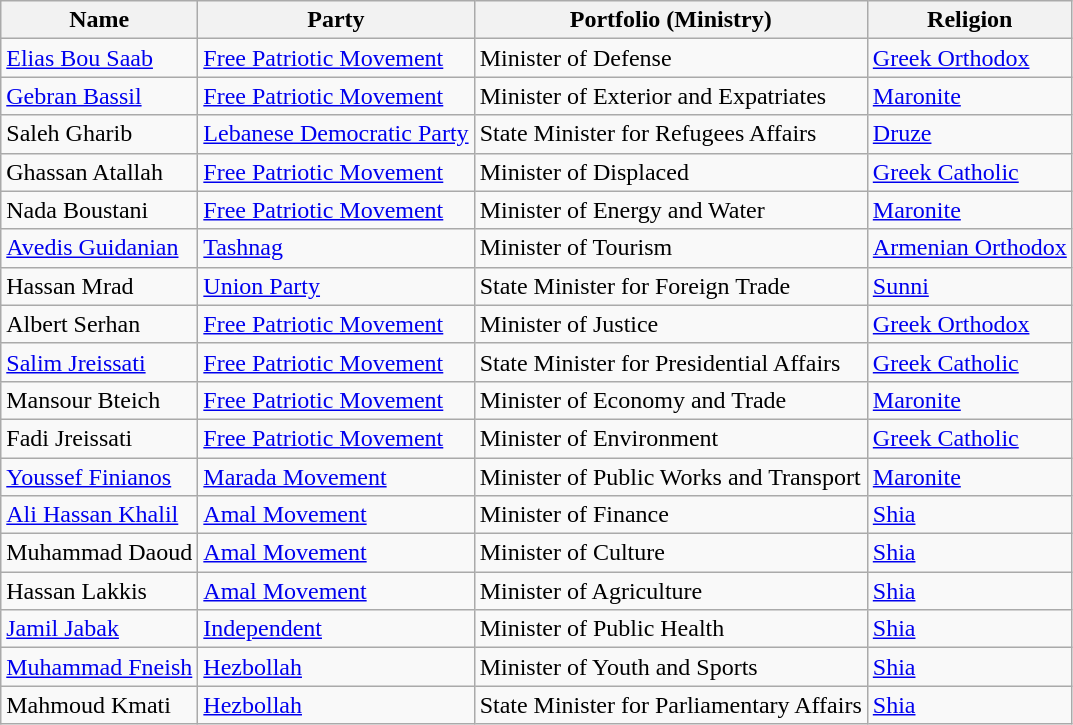<table class="wikitable sortable">
<tr>
<th>Name</th>
<th>Party</th>
<th>Portfolio (Ministry)</th>
<th>Religion</th>
</tr>
<tr>
<td><a href='#'>Elias Bou Saab</a></td>
<td> <a href='#'>Free Patriotic Movement</a></td>
<td>Minister of Defense</td>
<td><a href='#'>Greek Orthodox</a></td>
</tr>
<tr>
<td><a href='#'>Gebran Bassil</a></td>
<td> <a href='#'>Free Patriotic Movement</a></td>
<td>Minister of Exterior and Expatriates</td>
<td><a href='#'>Maronite</a></td>
</tr>
<tr>
<td>Saleh Gharib</td>
<td> <a href='#'>Lebanese Democratic Party</a></td>
<td>State Minister for Refugees Affairs</td>
<td><a href='#'>Druze</a></td>
</tr>
<tr>
<td>Ghassan Atallah</td>
<td> <a href='#'>Free Patriotic Movement</a></td>
<td>Minister of Displaced</td>
<td><a href='#'>Greek Catholic</a></td>
</tr>
<tr>
<td>Nada Boustani</td>
<td> <a href='#'>Free Patriotic Movement</a></td>
<td>Minister of Energy and Water</td>
<td><a href='#'>Maronite</a></td>
</tr>
<tr>
<td><a href='#'>Avedis Guidanian</a></td>
<td> <a href='#'>Tashnag</a></td>
<td>Minister of Tourism</td>
<td><a href='#'>Armenian Orthodox</a></td>
</tr>
<tr>
<td>Hassan Mrad</td>
<td> <a href='#'>Union Party</a></td>
<td>State Minister for Foreign Trade</td>
<td><a href='#'>Sunni</a></td>
</tr>
<tr>
<td>Albert Serhan</td>
<td> <a href='#'>Free Patriotic Movement</a></td>
<td>Minister of Justice</td>
<td><a href='#'>Greek Orthodox</a></td>
</tr>
<tr>
<td><a href='#'>Salim Jreissati</a></td>
<td> <a href='#'>Free Patriotic Movement</a></td>
<td>State Minister for Presidential Affairs</td>
<td><a href='#'>Greek Catholic</a></td>
</tr>
<tr>
<td>Mansour Bteich</td>
<td> <a href='#'>Free Patriotic Movement</a></td>
<td>Minister of Economy and Trade</td>
<td><a href='#'>Maronite</a></td>
</tr>
<tr>
<td>Fadi Jreissati</td>
<td> <a href='#'>Free Patriotic Movement</a></td>
<td>Minister of Environment</td>
<td><a href='#'>Greek Catholic</a></td>
</tr>
<tr>
<td><a href='#'>Youssef Finianos</a></td>
<td> <a href='#'>Marada Movement</a></td>
<td>Minister of Public Works and Transport</td>
<td><a href='#'>Maronite</a></td>
</tr>
<tr>
<td><a href='#'>Ali Hassan Khalil</a></td>
<td> <a href='#'>Amal Movement</a></td>
<td>Minister of Finance</td>
<td><a href='#'>Shia</a></td>
</tr>
<tr>
<td>Muhammad Daoud</td>
<td> <a href='#'>Amal Movement</a></td>
<td>Minister of Culture</td>
<td><a href='#'>Shia</a></td>
</tr>
<tr>
<td>Hassan Lakkis</td>
<td> <a href='#'>Amal Movement</a></td>
<td>Minister of Agriculture</td>
<td><a href='#'>Shia</a></td>
</tr>
<tr>
<td><a href='#'>Jamil Jabak</a></td>
<td> <a href='#'>Independent</a></td>
<td>Minister of Public Health</td>
<td><a href='#'>Shia</a></td>
</tr>
<tr>
<td><a href='#'>Muhammad Fneish</a></td>
<td> <a href='#'>Hezbollah</a></td>
<td>Minister of Youth and Sports</td>
<td><a href='#'>Shia</a></td>
</tr>
<tr>
<td>Mahmoud Kmati</td>
<td> <a href='#'>Hezbollah</a></td>
<td>State Minister for Parliamentary Affairs</td>
<td><a href='#'>Shia</a></td>
</tr>
</table>
